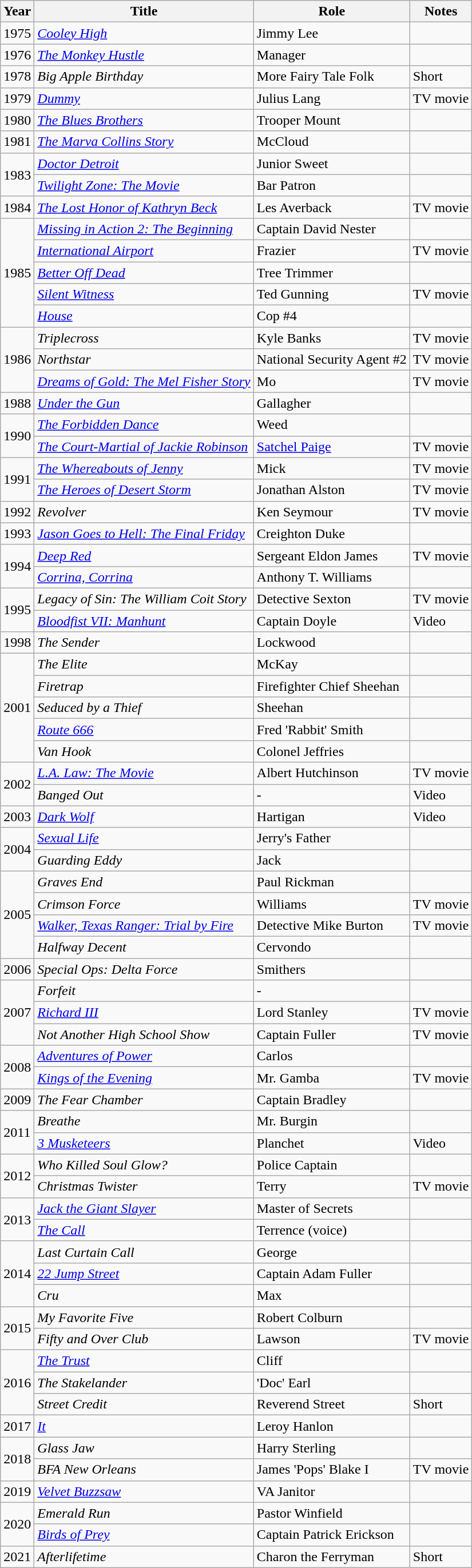<table class="wikitable sortable">
<tr>
<th>Year</th>
<th>Title</th>
<th>Role</th>
<th>Notes</th>
</tr>
<tr>
<td>1975</td>
<td><em><a href='#'>Cooley High</a></em></td>
<td>Jimmy Lee</td>
<td></td>
</tr>
<tr>
<td>1976</td>
<td><em><a href='#'>The Monkey Hustle</a></em></td>
<td>Manager</td>
<td></td>
</tr>
<tr>
<td>1978</td>
<td><em>Big Apple Birthday</em></td>
<td>More Fairy Tale Folk</td>
<td>Short</td>
</tr>
<tr>
<td>1979</td>
<td><em><a href='#'>Dummy</a></em></td>
<td>Julius Lang</td>
<td>TV movie</td>
</tr>
<tr>
<td>1980</td>
<td><em><a href='#'>The Blues Brothers</a></em></td>
<td>Trooper Mount</td>
<td></td>
</tr>
<tr>
<td>1981</td>
<td><em><a href='#'>The Marva Collins Story</a></em></td>
<td>McCloud</td>
<td></td>
</tr>
<tr>
<td rowspan="2">1983</td>
<td><em><a href='#'>Doctor Detroit</a></em></td>
<td>Junior Sweet</td>
<td></td>
</tr>
<tr>
<td><em><a href='#'>Twilight Zone: The Movie</a></em></td>
<td>Bar Patron</td>
<td></td>
</tr>
<tr>
<td>1984</td>
<td><em><a href='#'>The Lost Honor of Kathryn Beck</a></em></td>
<td>Les Averback</td>
<td>TV movie</td>
</tr>
<tr>
<td rowspan="5">1985</td>
<td><em><a href='#'>Missing in Action 2: The Beginning</a></em></td>
<td>Captain David Nester</td>
<td></td>
</tr>
<tr>
<td><em><a href='#'>International Airport</a></em></td>
<td>Frazier</td>
<td>TV movie</td>
</tr>
<tr>
<td><em><a href='#'>Better Off Dead</a></em></td>
<td>Tree Trimmer</td>
<td></td>
</tr>
<tr>
<td><em><a href='#'>Silent Witness</a></em></td>
<td>Ted Gunning</td>
<td>TV movie</td>
</tr>
<tr>
<td><em><a href='#'>House</a></em></td>
<td>Cop #4</td>
<td></td>
</tr>
<tr>
<td rowspan="3">1986</td>
<td><em>Triplecross</em></td>
<td>Kyle Banks</td>
<td>TV movie</td>
</tr>
<tr>
<td><em>Northstar</em></td>
<td>National Security Agent #2</td>
<td>TV movie</td>
</tr>
<tr>
<td><em><a href='#'>Dreams of Gold: The Mel Fisher Story</a></em></td>
<td>Mo</td>
<td>TV movie</td>
</tr>
<tr>
<td>1988</td>
<td><em><a href='#'>Under the Gun</a></em></td>
<td>Gallagher</td>
<td></td>
</tr>
<tr>
<td rowspan="2">1990</td>
<td><em><a href='#'>The Forbidden Dance</a></em></td>
<td>Weed</td>
<td></td>
</tr>
<tr>
<td><em><a href='#'>The Court-Martial of Jackie Robinson</a></em></td>
<td><a href='#'>Satchel Paige</a></td>
<td>TV movie</td>
</tr>
<tr>
<td rowspan="2">1991</td>
<td><em><a href='#'>The Whereabouts of Jenny</a></em></td>
<td>Mick</td>
<td>TV movie</td>
</tr>
<tr>
<td><em><a href='#'>The Heroes of Desert Storm</a></em></td>
<td>Jonathan Alston</td>
<td>TV movie</td>
</tr>
<tr>
<td>1992</td>
<td><em>Revolver</em></td>
<td>Ken Seymour</td>
<td>TV movie</td>
</tr>
<tr>
<td>1993</td>
<td><em><a href='#'>Jason Goes to Hell: The Final Friday</a></em></td>
<td>Creighton Duke</td>
<td></td>
</tr>
<tr>
<td rowspan="2">1994</td>
<td><em><a href='#'>Deep Red</a></em></td>
<td>Sergeant Eldon James</td>
<td>TV movie</td>
</tr>
<tr>
<td><em><a href='#'>Corrina, Corrina</a></em></td>
<td>Anthony T. Williams</td>
<td></td>
</tr>
<tr>
<td rowspan="2">1995</td>
<td><em>Legacy of Sin: The William Coit Story</em></td>
<td>Detective Sexton</td>
<td>TV movie</td>
</tr>
<tr>
<td><em><a href='#'>Bloodfist VII: Manhunt</a></em></td>
<td>Captain Doyle</td>
<td>Video</td>
</tr>
<tr>
<td>1998</td>
<td><em>The Sender</em></td>
<td>Lockwood</td>
<td></td>
</tr>
<tr>
<td rowspan="5">2001</td>
<td><em>The Elite</em></td>
<td>McKay</td>
<td></td>
</tr>
<tr>
<td><em>Firetrap</em></td>
<td>Firefighter Chief Sheehan</td>
<td></td>
</tr>
<tr>
<td><em>Seduced by a Thief</em></td>
<td>Sheehan</td>
<td></td>
</tr>
<tr>
<td><em><a href='#'>Route 666</a></em></td>
<td>Fred 'Rabbit' Smith</td>
<td></td>
</tr>
<tr>
<td><em>Van Hook</em></td>
<td>Colonel Jeffries</td>
<td></td>
</tr>
<tr>
<td rowspan="2">2002</td>
<td><em><a href='#'>L.A. Law: The Movie</a></em></td>
<td>Albert Hutchinson</td>
<td>TV movie</td>
</tr>
<tr>
<td><em>Banged Out</em></td>
<td>-</td>
<td>Video</td>
</tr>
<tr>
<td>2003</td>
<td><em><a href='#'>Dark Wolf</a></em></td>
<td>Hartigan</td>
<td>Video</td>
</tr>
<tr>
<td rowspan="2">2004</td>
<td><em><a href='#'>Sexual Life</a></em></td>
<td>Jerry's Father</td>
<td></td>
</tr>
<tr>
<td><em>Guarding Eddy</em></td>
<td>Jack</td>
<td></td>
</tr>
<tr>
<td rowspan="4">2005</td>
<td><em>Graves End</em></td>
<td>Paul Rickman</td>
<td></td>
</tr>
<tr>
<td><em>Crimson Force</em></td>
<td>Williams</td>
<td>TV movie</td>
</tr>
<tr>
<td><em><a href='#'>Walker, Texas Ranger: Trial by Fire</a></em></td>
<td>Detective Mike Burton</td>
<td>TV movie</td>
</tr>
<tr>
<td><em>Halfway Decent</em></td>
<td>Cervondo</td>
<td></td>
</tr>
<tr>
<td>2006</td>
<td><em>Special Ops: Delta Force</em></td>
<td>Smithers</td>
<td></td>
</tr>
<tr>
<td rowspan="3">2007</td>
<td><em>Forfeit</em></td>
<td>-</td>
<td></td>
</tr>
<tr>
<td><em><a href='#'>Richard III</a></em></td>
<td>Lord Stanley</td>
<td>TV movie</td>
</tr>
<tr>
<td><em>Not Another High School Show</em></td>
<td>Captain Fuller</td>
<td>TV movie</td>
</tr>
<tr>
<td rowspan="2">2008</td>
<td><em><a href='#'>Adventures of Power</a></em></td>
<td>Carlos</td>
<td></td>
</tr>
<tr>
<td><em><a href='#'>Kings of the Evening</a></em></td>
<td>Mr. Gamba</td>
<td>TV movie</td>
</tr>
<tr>
<td>2009</td>
<td><em>The Fear Chamber</em></td>
<td>Captain Bradley</td>
<td></td>
</tr>
<tr>
<td rowspan="2">2011</td>
<td><em>Breathe</em></td>
<td>Mr. Burgin</td>
<td></td>
</tr>
<tr>
<td><em><a href='#'>3 Musketeers</a></em></td>
<td>Planchet</td>
<td>Video</td>
</tr>
<tr>
<td rowspan="2">2012</td>
<td><em>Who Killed Soul Glow?</em></td>
<td>Police Captain</td>
<td></td>
</tr>
<tr>
<td><em>Christmas Twister</em></td>
<td>Terry</td>
<td>TV movie</td>
</tr>
<tr>
<td rowspan="2">2013</td>
<td><em><a href='#'>Jack the Giant Slayer</a></em></td>
<td>Master of Secrets</td>
<td></td>
</tr>
<tr>
<td><em><a href='#'>The Call</a></em></td>
<td>Terrence (voice)</td>
<td></td>
</tr>
<tr>
<td rowspan="3">2014</td>
<td><em>Last Curtain Call</em></td>
<td>George</td>
<td></td>
</tr>
<tr>
<td><em><a href='#'>22 Jump Street</a></em></td>
<td>Captain Adam Fuller</td>
<td></td>
</tr>
<tr>
<td><em>Cru</em></td>
<td>Max</td>
<td></td>
</tr>
<tr>
<td rowspan="2">2015</td>
<td><em>My Favorite Five</em></td>
<td>Robert Colburn</td>
<td></td>
</tr>
<tr>
<td><em>Fifty and Over Club</em></td>
<td>Lawson</td>
<td>TV movie</td>
</tr>
<tr>
<td rowspan="3">2016</td>
<td><em><a href='#'>The Trust</a></em></td>
<td>Cliff</td>
<td></td>
</tr>
<tr>
<td><em>The Stakelander</em></td>
<td>'Doc' Earl</td>
<td></td>
</tr>
<tr>
<td><em>Street Credit</em></td>
<td>Reverend Street</td>
<td>Short</td>
</tr>
<tr>
<td>2017</td>
<td><em><a href='#'>It</a></em></td>
<td>Leroy Hanlon</td>
<td></td>
</tr>
<tr>
<td rowspan="2">2018</td>
<td><em>Glass Jaw</em></td>
<td>Harry Sterling</td>
<td></td>
</tr>
<tr>
<td><em>BFA New Orleans</em></td>
<td>James 'Pops' Blake I</td>
<td>TV movie</td>
</tr>
<tr>
<td>2019</td>
<td><em><a href='#'>Velvet Buzzsaw</a></em></td>
<td>VA Janitor</td>
<td></td>
</tr>
<tr>
<td rowspan="2">2020</td>
<td><em>Emerald Run</em></td>
<td>Pastor Winfield</td>
<td></td>
</tr>
<tr>
<td><em><a href='#'>Birds of Prey</a></em></td>
<td>Captain Patrick Erickson</td>
<td></td>
</tr>
<tr>
<td>2021</td>
<td><em>Afterlifetime</em></td>
<td>Charon the Ferryman</td>
<td>Short</td>
</tr>
</table>
